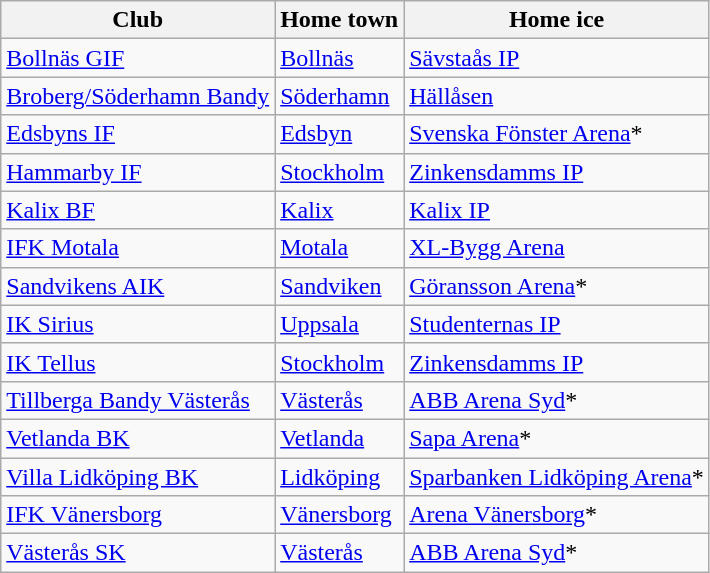<table class="wikitable sortable" style="text-align: left;">
<tr>
<th>Club</th>
<th>Home town</th>
<th>Home ice</th>
</tr>
<tr>
<td><a href='#'>Bollnäs GIF</a></td>
<td><a href='#'>Bollnäs</a></td>
<td><a href='#'>Sävstaås IP</a></td>
</tr>
<tr>
<td><a href='#'>Broberg/Söderhamn Bandy</a></td>
<td><a href='#'>Söderhamn</a></td>
<td><a href='#'>Hällåsen</a></td>
</tr>
<tr>
<td><a href='#'>Edsbyns IF</a></td>
<td><a href='#'>Edsbyn</a></td>
<td><a href='#'>Svenska Fönster Arena</a>*</td>
</tr>
<tr>
<td><a href='#'>Hammarby IF</a></td>
<td><a href='#'>Stockholm</a></td>
<td><a href='#'>Zinkensdamms IP</a></td>
</tr>
<tr>
<td><a href='#'>Kalix BF</a></td>
<td><a href='#'>Kalix</a></td>
<td><a href='#'>Kalix IP</a></td>
</tr>
<tr>
<td><a href='#'>IFK Motala</a></td>
<td><a href='#'>Motala</a></td>
<td><a href='#'>XL-Bygg Arena</a></td>
</tr>
<tr>
<td><a href='#'>Sandvikens AIK</a></td>
<td><a href='#'>Sandviken</a></td>
<td><a href='#'>Göransson Arena</a>*</td>
</tr>
<tr>
<td><a href='#'>IK Sirius</a></td>
<td><a href='#'>Uppsala</a></td>
<td><a href='#'>Studenternas IP</a></td>
</tr>
<tr>
<td><a href='#'>IK Tellus</a></td>
<td><a href='#'>Stockholm</a></td>
<td><a href='#'>Zinkensdamms IP</a></td>
</tr>
<tr>
<td><a href='#'>Tillberga Bandy Västerås</a></td>
<td><a href='#'>Västerås</a></td>
<td><a href='#'>ABB Arena Syd</a>*</td>
</tr>
<tr>
<td><a href='#'>Vetlanda BK</a></td>
<td><a href='#'>Vetlanda</a></td>
<td><a href='#'>Sapa Arena</a>*</td>
</tr>
<tr>
<td><a href='#'>Villa Lidköping BK</a></td>
<td><a href='#'>Lidköping</a></td>
<td><a href='#'>Sparbanken Lidköping Arena</a>*</td>
</tr>
<tr>
<td><a href='#'>IFK Vänersborg</a></td>
<td><a href='#'>Vänersborg</a></td>
<td><a href='#'>Arena Vänersborg</a>*</td>
</tr>
<tr>
<td><a href='#'>Västerås SK</a></td>
<td><a href='#'>Västerås</a></td>
<td><a href='#'>ABB Arena Syd</a>*</td>
</tr>
</table>
